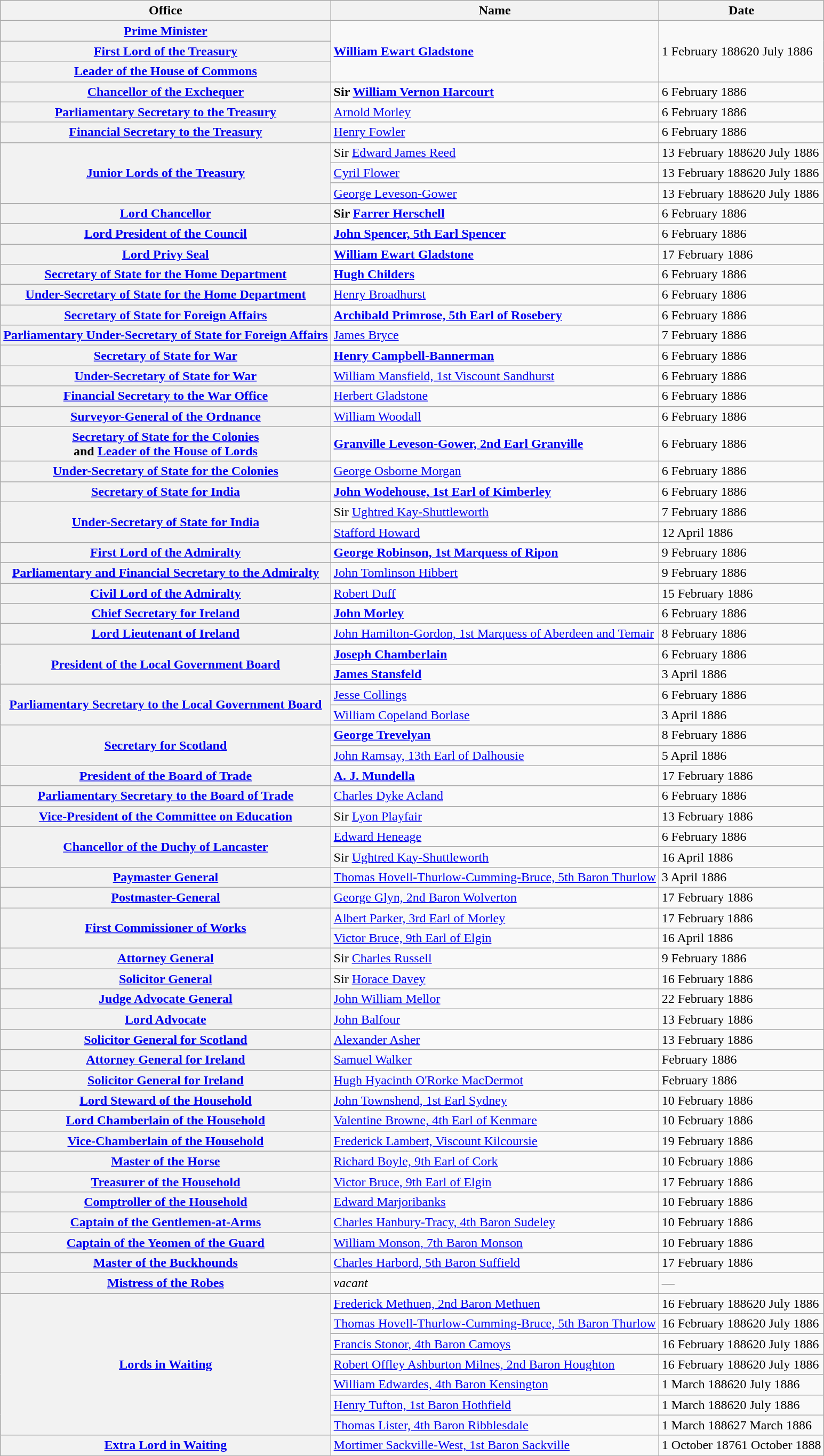<table class="wikitable plainrowheaders">
<tr>
<th>Office</th>
<th>Name</th>
<th>Date</th>
</tr>
<tr>
<th scope=row><a href='#'>Prime Minister</a></th>
<td rowspan=3><strong><a href='#'>William Ewart Gladstone</a></strong></td>
<td rowspan=3>1 February 188620 July 1886</td>
</tr>
<tr>
<th scope=row><a href='#'>First Lord of the Treasury</a></th>
</tr>
<tr>
<th scope=row><a href='#'>Leader of the House of Commons</a></th>
</tr>
<tr>
<th scope=row><a href='#'>Chancellor of the Exchequer</a></th>
<td><strong>Sir <a href='#'>William Vernon Harcourt</a></strong></td>
<td>6 February 1886</td>
</tr>
<tr>
<th scope=row><a href='#'>Parliamentary Secretary to the Treasury</a></th>
<td><a href='#'>Arnold Morley</a></td>
<td>6 February 1886</td>
</tr>
<tr>
<th scope=row><a href='#'>Financial Secretary to the Treasury</a></th>
<td><a href='#'>Henry Fowler</a></td>
<td>6 February 1886</td>
</tr>
<tr>
<th scope=row rowspan=3><a href='#'>Junior Lords of the Treasury</a></th>
<td>Sir <a href='#'>Edward James Reed</a></td>
<td>13 February 188620 July 1886</td>
</tr>
<tr>
<td><a href='#'>Cyril Flower</a></td>
<td>13 February 188620 July 1886</td>
</tr>
<tr>
<td><a href='#'>George Leveson-Gower</a></td>
<td>13 February 188620 July 1886</td>
</tr>
<tr>
<th scope=row><a href='#'>Lord Chancellor</a></th>
<td><strong>Sir <a href='#'>Farrer Herschell</a></strong></td>
<td>6 February 1886</td>
</tr>
<tr>
<th scope=row><a href='#'>Lord President of the Council</a></th>
<td><strong><a href='#'>John Spencer, 5th Earl Spencer</a></strong></td>
<td>6 February 1886</td>
</tr>
<tr>
<th scope=row><a href='#'>Lord Privy Seal</a></th>
<td><strong><a href='#'>William Ewart Gladstone</a></strong></td>
<td>17 February 1886</td>
</tr>
<tr>
<th scope=row><a href='#'>Secretary of State for the Home Department</a></th>
<td><strong><a href='#'>Hugh Childers</a></strong></td>
<td>6 February 1886</td>
</tr>
<tr>
<th scope=row><a href='#'>Under-Secretary of State for the Home Department</a></th>
<td><a href='#'>Henry Broadhurst</a></td>
<td>6 February 1886</td>
</tr>
<tr>
<th scope=row><a href='#'>Secretary of State for Foreign Affairs</a></th>
<td><strong><a href='#'>Archibald Primrose, 5th Earl of Rosebery</a></strong></td>
<td>6 February 1886</td>
</tr>
<tr>
<th scope=row><a href='#'>Parliamentary Under-Secretary of State for Foreign Affairs</a></th>
<td><a href='#'>James Bryce</a></td>
<td>7 February 1886</td>
</tr>
<tr>
<th scope=row><a href='#'>Secretary of State for War</a></th>
<td><strong><a href='#'>Henry Campbell-Bannerman</a></strong></td>
<td>6 February 1886</td>
</tr>
<tr>
<th scope=row><a href='#'>Under-Secretary of State for War</a></th>
<td><a href='#'>William Mansfield, 1st Viscount Sandhurst</a></td>
<td>6 February 1886</td>
</tr>
<tr>
<th scope=row><a href='#'>Financial Secretary to the War Office</a></th>
<td><a href='#'>Herbert Gladstone</a></td>
<td>6 February 1886</td>
</tr>
<tr>
<th scope=row><a href='#'>Surveyor-General of the Ordnance</a></th>
<td><a href='#'>William Woodall</a></td>
<td>6 February 1886</td>
</tr>
<tr>
<th scope=row><a href='#'>Secretary of State for the Colonies</a> <br> and <a href='#'>Leader of the House of Lords</a></th>
<td><strong><a href='#'>Granville Leveson-Gower, 2nd Earl Granville</a></strong></td>
<td>6 February 1886</td>
</tr>
<tr>
<th scope=row><a href='#'>Under-Secretary of State for the Colonies</a></th>
<td><a href='#'>George Osborne Morgan</a></td>
<td>6 February 1886</td>
</tr>
<tr>
<th scope=row><a href='#'>Secretary of State for India</a></th>
<td><strong><a href='#'>John Wodehouse, 1st Earl of Kimberley</a></strong></td>
<td>6 February 1886</td>
</tr>
<tr>
<th scope=row rowspan=2><a href='#'>Under-Secretary of State for India</a></th>
<td>Sir <a href='#'>Ughtred Kay-Shuttleworth</a></td>
<td>7 February 1886</td>
</tr>
<tr>
<td><a href='#'>Stafford Howard</a></td>
<td>12 April 1886</td>
</tr>
<tr>
<th scope=row><a href='#'>First Lord of the Admiralty</a></th>
<td><strong><a href='#'>George Robinson, 1st Marquess of Ripon</a></strong></td>
<td>9 February 1886</td>
</tr>
<tr>
<th scope=row><a href='#'>Parliamentary and Financial Secretary to the Admiralty</a></th>
<td><a href='#'>John Tomlinson Hibbert</a></td>
<td>9 February 1886</td>
</tr>
<tr>
<th scope=row><a href='#'>Civil Lord of the Admiralty</a></th>
<td><a href='#'>Robert Duff</a></td>
<td>15 February 1886</td>
</tr>
<tr>
<th scope=row><a href='#'>Chief Secretary for Ireland</a></th>
<td><strong><a href='#'>John Morley</a></strong></td>
<td>6 February 1886</td>
</tr>
<tr>
<th scope=row><a href='#'>Lord Lieutenant of Ireland</a></th>
<td><a href='#'>John Hamilton-Gordon, 1st Marquess of Aberdeen and Temair</a></td>
<td>8 February 1886</td>
</tr>
<tr>
<th scope=row rowspan=2><a href='#'>President of the Local Government Board</a></th>
<td><strong><a href='#'>Joseph Chamberlain</a></strong></td>
<td>6 February 1886</td>
</tr>
<tr>
<td><strong><a href='#'>James Stansfeld</a></strong></td>
<td>3 April 1886</td>
</tr>
<tr>
<th scope=row rowspan=2><a href='#'>Parliamentary Secretary to the Local Government Board</a></th>
<td><a href='#'>Jesse Collings</a></td>
<td>6 February 1886</td>
</tr>
<tr>
<td><a href='#'>William Copeland Borlase</a></td>
<td>3 April 1886</td>
</tr>
<tr>
<th scope=row rowspan=2><a href='#'>Secretary for Scotland</a></th>
<td><strong><a href='#'>George Trevelyan</a></strong></td>
<td>8 February 1886</td>
</tr>
<tr>
<td><a href='#'>John Ramsay, 13th Earl of Dalhousie</a></td>
<td>5 April 1886</td>
</tr>
<tr>
<th scope=row><a href='#'>President of the Board of Trade</a></th>
<td><strong><a href='#'>A. J. Mundella</a></strong></td>
<td>17 February 1886</td>
</tr>
<tr>
<th scope=row><a href='#'>Parliamentary Secretary to the Board of Trade</a></th>
<td><a href='#'>Charles Dyke Acland</a></td>
<td>6 February 1886</td>
</tr>
<tr>
<th scope=row><a href='#'>Vice-President of the Committee on Education</a></th>
<td>Sir <a href='#'>Lyon Playfair</a></td>
<td>13 February 1886</td>
</tr>
<tr>
<th scope=row rowspan=2><a href='#'>Chancellor of the Duchy of Lancaster</a></th>
<td><a href='#'>Edward Heneage</a></td>
<td>6 February 1886</td>
</tr>
<tr>
<td>Sir <a href='#'>Ughtred Kay-Shuttleworth</a></td>
<td>16 April 1886</td>
</tr>
<tr>
<th scope=row><a href='#'>Paymaster General</a></th>
<td><a href='#'>Thomas Hovell-Thurlow-Cumming-Bruce, 5th Baron Thurlow</a></td>
<td>3 April 1886</td>
</tr>
<tr>
<th scope=row><a href='#'>Postmaster-General</a></th>
<td><a href='#'>George Glyn, 2nd Baron Wolverton</a></td>
<td>17 February 1886</td>
</tr>
<tr>
<th scope=row rowspan=2><a href='#'>First Commissioner of Works</a></th>
<td><a href='#'>Albert Parker, 3rd Earl of Morley</a></td>
<td>17 February 1886</td>
</tr>
<tr>
<td><a href='#'>Victor Bruce, 9th Earl of Elgin</a></td>
<td>16 April 1886</td>
</tr>
<tr>
<th scope=row><a href='#'>Attorney General</a></th>
<td>Sir <a href='#'>Charles Russell</a></td>
<td>9 February 1886</td>
</tr>
<tr>
<th scope=row><a href='#'>Solicitor General</a></th>
<td>Sir <a href='#'>Horace Davey</a></td>
<td>16 February 1886</td>
</tr>
<tr>
<th scope=row><a href='#'>Judge Advocate General</a></th>
<td><a href='#'>John William Mellor</a></td>
<td>22 February 1886</td>
</tr>
<tr>
<th scope=row><a href='#'>Lord Advocate</a></th>
<td><a href='#'>John Balfour</a></td>
<td>13 February 1886</td>
</tr>
<tr>
<th scope=row><a href='#'>Solicitor General for Scotland</a></th>
<td><a href='#'>Alexander Asher</a></td>
<td>13 February 1886</td>
</tr>
<tr>
<th scope=row><a href='#'>Attorney General for Ireland</a></th>
<td><a href='#'>Samuel Walker</a></td>
<td>February 1886</td>
</tr>
<tr>
<th scope=row><a href='#'>Solicitor General for Ireland</a></th>
<td><a href='#'>Hugh Hyacinth O'Rorke MacDermot</a></td>
<td>February 1886</td>
</tr>
<tr>
<th scope=row><a href='#'>Lord Steward of the Household</a></th>
<td><a href='#'>John Townshend, 1st Earl Sydney</a></td>
<td>10 February 1886</td>
</tr>
<tr>
<th scope=row><a href='#'>Lord Chamberlain of the Household</a></th>
<td><a href='#'>Valentine Browne, 4th Earl of Kenmare</a></td>
<td>10 February 1886</td>
</tr>
<tr>
<th scope=row><a href='#'>Vice-Chamberlain of the Household</a></th>
<td><a href='#'>Frederick Lambert, Viscount Kilcoursie</a></td>
<td>19 February 1886</td>
</tr>
<tr>
<th scope=row><a href='#'>Master of the Horse</a></th>
<td><a href='#'>Richard Boyle, 9th Earl of Cork</a></td>
<td>10 February 1886</td>
</tr>
<tr>
<th scope=row><a href='#'>Treasurer of the Household</a></th>
<td><a href='#'>Victor Bruce, 9th Earl of Elgin</a></td>
<td>17 February 1886</td>
</tr>
<tr>
<th scope=row><a href='#'>Comptroller of the Household</a></th>
<td><a href='#'>Edward Marjoribanks</a></td>
<td>10 February 1886</td>
</tr>
<tr>
<th scope=row><a href='#'>Captain of the Gentlemen-at-Arms</a></th>
<td><a href='#'>Charles Hanbury-Tracy, 4th Baron Sudeley</a></td>
<td>10 February 1886</td>
</tr>
<tr>
<th scope=row><a href='#'>Captain of the Yeomen of the Guard</a></th>
<td><a href='#'>William Monson, 7th Baron Monson</a></td>
<td>10 February 1886</td>
</tr>
<tr>
<th scope=row><a href='#'>Master of the Buckhounds</a></th>
<td><a href='#'>Charles Harbord, 5th Baron Suffield</a></td>
<td>17 February 1886</td>
</tr>
<tr>
<th scope=row><a href='#'>Mistress of the Robes</a></th>
<td><em>vacant</em></td>
<td>—</td>
</tr>
<tr>
<th scope=row rowspan=7><a href='#'>Lords in Waiting</a></th>
<td><a href='#'>Frederick Methuen, 2nd Baron Methuen</a></td>
<td>16 February 188620 July 1886</td>
</tr>
<tr>
<td><a href='#'>Thomas Hovell-Thurlow-Cumming-Bruce, 5th Baron Thurlow</a></td>
<td>16 February 188620 July 1886</td>
</tr>
<tr>
<td><a href='#'>Francis Stonor, 4th Baron Camoys</a></td>
<td>16 February 188620 July 1886</td>
</tr>
<tr>
<td><a href='#'>Robert Offley Ashburton Milnes, 2nd Baron Houghton</a></td>
<td>16 February 188620 July 1886</td>
</tr>
<tr>
<td><a href='#'>William Edwardes, 4th Baron Kensington</a></td>
<td>1 March 188620 July 1886</td>
</tr>
<tr>
<td><a href='#'>Henry Tufton, 1st Baron Hothfield</a></td>
<td>1 March 188620 July 1886</td>
</tr>
<tr>
<td><a href='#'>Thomas Lister, 4th Baron Ribblesdale</a></td>
<td>1 March 188627 March 1886</td>
</tr>
<tr>
<th scope=row><a href='#'>Extra Lord in Waiting</a></th>
<td><a href='#'>Mortimer Sackville-West, 1st Baron Sackville</a></td>
<td>1 October 18761 October 1888</td>
</tr>
</table>
